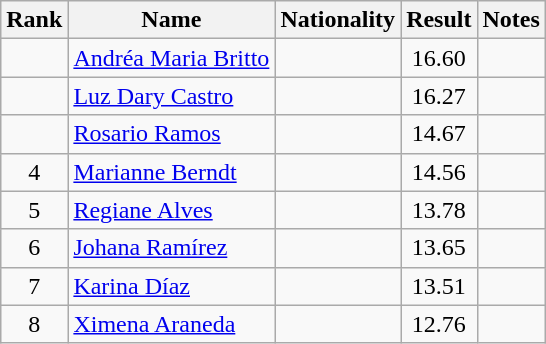<table class="wikitable sortable" style="text-align:center">
<tr>
<th>Rank</th>
<th>Name</th>
<th>Nationality</th>
<th>Result</th>
<th>Notes</th>
</tr>
<tr>
<td></td>
<td align=left><a href='#'>Andréa Maria Britto</a></td>
<td align=left></td>
<td>16.60</td>
<td></td>
</tr>
<tr>
<td></td>
<td align=left><a href='#'>Luz Dary Castro</a></td>
<td align=left></td>
<td>16.27</td>
<td></td>
</tr>
<tr>
<td></td>
<td align=left><a href='#'>Rosario Ramos</a></td>
<td align=left></td>
<td>14.67</td>
<td></td>
</tr>
<tr>
<td>4</td>
<td align=left><a href='#'>Marianne Berndt</a></td>
<td align=left></td>
<td>14.56</td>
<td></td>
</tr>
<tr>
<td>5</td>
<td align=left><a href='#'>Regiane Alves</a></td>
<td align=left></td>
<td>13.78</td>
<td></td>
</tr>
<tr>
<td>6</td>
<td align=left><a href='#'>Johana Ramírez</a></td>
<td align=left></td>
<td>13.65</td>
<td></td>
</tr>
<tr>
<td>7</td>
<td align=left><a href='#'>Karina Díaz</a></td>
<td align=left></td>
<td>13.51</td>
<td></td>
</tr>
<tr>
<td>8</td>
<td align=left><a href='#'>Ximena Araneda</a></td>
<td align=left></td>
<td>12.76</td>
<td></td>
</tr>
</table>
